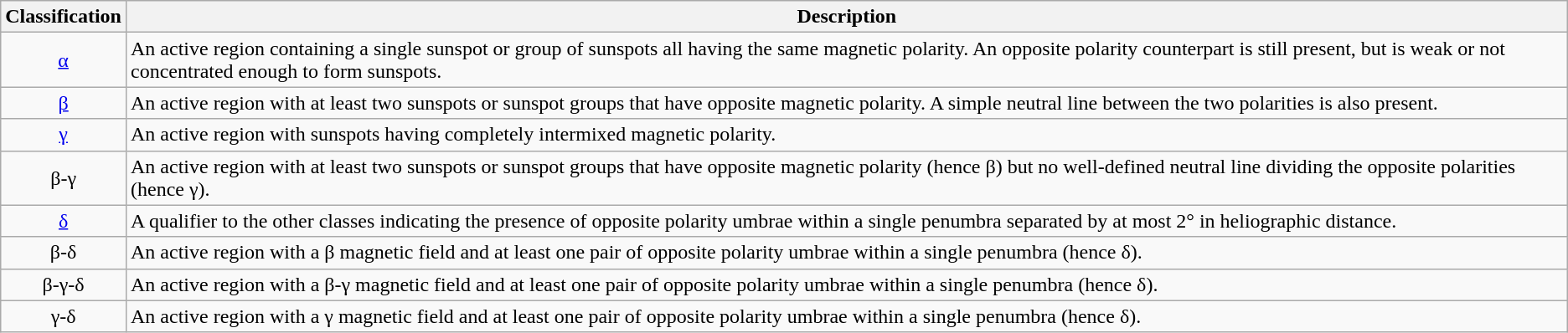<table class="wikitable">
<tr>
<th>Classification</th>
<th>Description</th>
</tr>
<tr>
<td align="center"><a href='#'>α</a></td>
<td>An active region containing a single sunspot or group of sunspots all having the same magnetic polarity. An opposite polarity counterpart is still present, but is weak or not concentrated enough to form sunspots.</td>
</tr>
<tr>
<td align="center"><a href='#'>β</a></td>
<td>An active region with at least two sunspots or sunspot groups that have opposite magnetic polarity. A simple neutral line between the two polarities is also present.</td>
</tr>
<tr>
<td align="center"><a href='#'>γ</a></td>
<td>An active region with sunspots having completely intermixed magnetic polarity.</td>
</tr>
<tr>
<td align="center">β-γ</td>
<td>An active region with at least two sunspots or sunspot groups that have opposite magnetic polarity (hence β) but no well-defined neutral line dividing the opposite polarities (hence γ).</td>
</tr>
<tr>
<td align="center"><a href='#'>δ</a></td>
<td>A qualifier to the other classes indicating the presence of opposite polarity umbrae within a single penumbra separated by at most 2° in heliographic distance.</td>
</tr>
<tr>
<td align="center">β-δ</td>
<td>An active region with a β magnetic field and at least one pair of opposite polarity umbrae within a single penumbra (hence δ).</td>
</tr>
<tr>
<td align="center">β-γ-δ</td>
<td>An active region with a β-γ magnetic field and at least one pair of opposite polarity umbrae within a single penumbra (hence δ).</td>
</tr>
<tr>
<td align="center">γ-δ</td>
<td>An active region with a γ magnetic field and at least one pair of opposite polarity umbrae within a single penumbra (hence δ).</td>
</tr>
</table>
